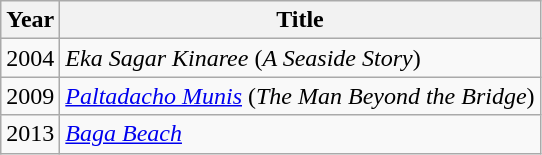<table class="wikitable">
<tr>
<th>Year</th>
<th>Title</th>
</tr>
<tr>
<td>2004</td>
<td><em>Eka Sagar Kinaree</em> (<em>A Seaside Story</em>)</td>
</tr>
<tr>
<td>2009</td>
<td><em><a href='#'>Paltadacho Munis</a></em> (<em>The Man Beyond the Bridge</em>)</td>
</tr>
<tr>
<td>2013</td>
<td><em><a href='#'>Baga Beach</a></em></td>
</tr>
</table>
